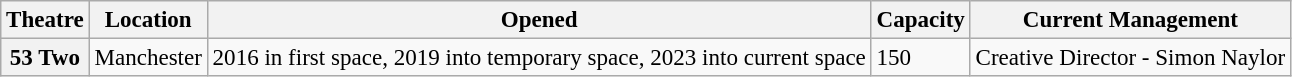<table class="wikitable" style="font-size:96%; text-align:left">
<tr>
<th>Theatre</th>
<th>Location</th>
<th>Opened</th>
<th>Capacity</th>
<th>Current Management</th>
</tr>
<tr>
<th>53 Two</th>
<td>Manchester</td>
<td>2016 in first space, 2019 into temporary space, 2023 into current space</td>
<td>150</td>
<td>Creative Director - Simon Naylor</td>
</tr>
</table>
